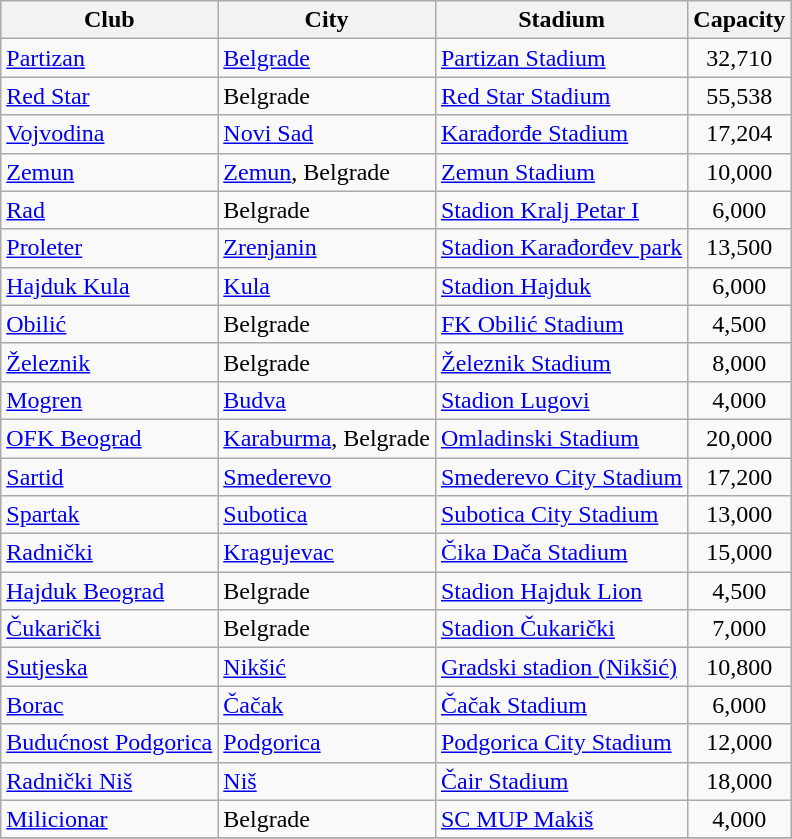<table class="wikitable sortable">
<tr>
<th>Club</th>
<th>City</th>
<th>Stadium</th>
<th>Capacity</th>
</tr>
<tr>
<td><a href='#'>Partizan</a></td>
<td><a href='#'>Belgrade</a></td>
<td><a href='#'>Partizan Stadium</a></td>
<td align="center">32,710</td>
</tr>
<tr>
<td><a href='#'>Red Star</a></td>
<td>Belgrade</td>
<td><a href='#'>Red Star Stadium</a></td>
<td align="center">55,538</td>
</tr>
<tr>
<td><a href='#'>Vojvodina</a></td>
<td><a href='#'>Novi Sad</a></td>
<td><a href='#'>Karađorđe Stadium</a></td>
<td align="center">17,204</td>
</tr>
<tr>
<td><a href='#'>Zemun</a></td>
<td><a href='#'>Zemun</a>, Belgrade</td>
<td><a href='#'>Zemun Stadium</a></td>
<td align="center">10,000</td>
</tr>
<tr>
<td><a href='#'>Rad</a></td>
<td>Belgrade</td>
<td><a href='#'>Stadion Kralj Petar I</a></td>
<td align="center">6,000</td>
</tr>
<tr>
<td><a href='#'>Proleter</a></td>
<td><a href='#'>Zrenjanin</a></td>
<td><a href='#'>Stadion Karađorđev park</a></td>
<td align="center">13,500</td>
</tr>
<tr>
<td><a href='#'>Hajduk Kula</a></td>
<td><a href='#'>Kula</a></td>
<td><a href='#'>Stadion Hajduk</a></td>
<td align="center">6,000</td>
</tr>
<tr>
<td><a href='#'>Obilić</a></td>
<td>Belgrade</td>
<td><a href='#'>FK Obilić Stadium</a></td>
<td align="center">4,500</td>
</tr>
<tr>
<td><a href='#'>Železnik</a></td>
<td>Belgrade</td>
<td><a href='#'>Železnik Stadium</a></td>
<td align="center">8,000</td>
</tr>
<tr>
<td><a href='#'>Mogren</a></td>
<td><a href='#'>Budva</a></td>
<td><a href='#'>Stadion Lugovi</a></td>
<td align="center">4,000</td>
</tr>
<tr>
<td><a href='#'>OFK Beograd</a></td>
<td><a href='#'>Karaburma</a>, Belgrade</td>
<td><a href='#'>Omladinski Stadium</a></td>
<td align="center">20,000</td>
</tr>
<tr>
<td><a href='#'>Sartid</a></td>
<td><a href='#'>Smederevo</a></td>
<td><a href='#'>Smederevo City Stadium</a></td>
<td align="center">17,200</td>
</tr>
<tr>
<td><a href='#'>Spartak</a></td>
<td><a href='#'>Subotica</a></td>
<td><a href='#'>Subotica City Stadium</a></td>
<td align="center">13,000</td>
</tr>
<tr>
<td><a href='#'>Radnički</a></td>
<td><a href='#'>Kragujevac</a></td>
<td><a href='#'>Čika Dača Stadium</a></td>
<td align="center">15,000</td>
</tr>
<tr>
<td><a href='#'>Hajduk Beograd</a></td>
<td>Belgrade</td>
<td><a href='#'>Stadion Hajduk Lion</a></td>
<td align="center">4,500</td>
</tr>
<tr>
<td><a href='#'>Čukarički</a></td>
<td>Belgrade</td>
<td><a href='#'>Stadion Čukarički</a></td>
<td align="center">7,000</td>
</tr>
<tr>
<td><a href='#'>Sutjeska</a></td>
<td><a href='#'>Nikšić</a></td>
<td><a href='#'>Gradski stadion (Nikšić)</a></td>
<td align="center">10,800</td>
</tr>
<tr>
<td><a href='#'>Borac</a></td>
<td><a href='#'>Čačak</a></td>
<td><a href='#'>Čačak Stadium</a></td>
<td align="center">6,000</td>
</tr>
<tr>
<td><a href='#'>Budućnost Podgorica</a></td>
<td><a href='#'>Podgorica</a></td>
<td><a href='#'>Podgorica City Stadium</a></td>
<td align="center">12,000</td>
</tr>
<tr>
<td><a href='#'>Radnički Niš</a></td>
<td><a href='#'>Niš</a></td>
<td><a href='#'>Čair Stadium</a></td>
<td align="center">18,000</td>
</tr>
<tr>
<td><a href='#'>Milicionar</a></td>
<td>Belgrade</td>
<td><a href='#'>SC MUP Makiš</a></td>
<td align="center">4,000</td>
</tr>
<tr>
</tr>
</table>
